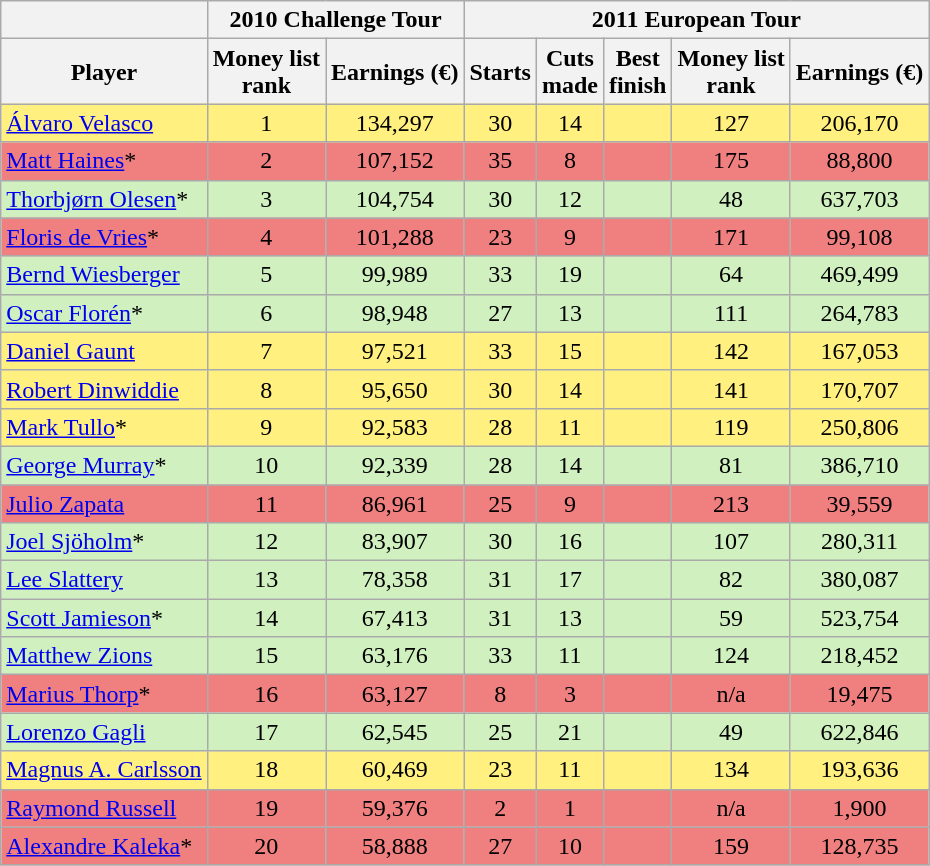<table class="wikitable sortable" style="text-align:center">
<tr>
<th></th>
<th colspan=2>2010 Challenge Tour</th>
<th colspan=6>2011 European Tour</th>
</tr>
<tr>
<th>Player</th>
<th>Money list<br>rank</th>
<th>Earnings (€)</th>
<th>Starts</th>
<th>Cuts<br>made</th>
<th>Best<br>finish</th>
<th>Money list<br>rank</th>
<th>Earnings (€)</th>
</tr>
<tr style="background:#FFF080;">
<td align=left> <a href='#'>Álvaro Velasco</a></td>
<td>1</td>
<td>134,297</td>
<td>30</td>
<td>14</td>
<td></td>
<td>127</td>
<td>206,170</td>
</tr>
<tr style="background:#F08080;">
<td align=left> <a href='#'>Matt Haines</a>*</td>
<td>2</td>
<td>107,152</td>
<td>35</td>
<td>8</td>
<td></td>
<td>175</td>
<td>88,800</td>
</tr>
<tr style="background:#D0F0C0;">
<td align=left> <a href='#'>Thorbjørn Olesen</a>*</td>
<td>3</td>
<td>104,754</td>
<td>30</td>
<td>12</td>
<td></td>
<td>48</td>
<td>637,703</td>
</tr>
<tr style="background:#F08080;">
<td align=left> <a href='#'>Floris de Vries</a>*</td>
<td>4</td>
<td>101,288</td>
<td>23</td>
<td>9</td>
<td></td>
<td>171</td>
<td>99,108</td>
</tr>
<tr style="background:#D0F0C0;">
<td align=left> <a href='#'>Bernd Wiesberger</a></td>
<td>5</td>
<td>99,989</td>
<td>33</td>
<td>19</td>
<td></td>
<td>64</td>
<td>469,499</td>
</tr>
<tr style="background:#D0F0C0;">
<td align=left> <a href='#'>Oscar Florén</a>*</td>
<td>6</td>
<td>98,948</td>
<td>27</td>
<td>13</td>
<td></td>
<td>111</td>
<td>264,783</td>
</tr>
<tr style="background:#FFF080;">
<td align=left> <a href='#'>Daniel Gaunt</a></td>
<td>7</td>
<td>97,521</td>
<td>33</td>
<td>15</td>
<td></td>
<td>142</td>
<td>167,053</td>
</tr>
<tr style="background:#FFF080;">
<td align=left> <a href='#'>Robert Dinwiddie</a></td>
<td>8</td>
<td>95,650</td>
<td>30</td>
<td>14</td>
<td></td>
<td>141</td>
<td>170,707</td>
</tr>
<tr style="background:#FFF080;">
<td align=left> <a href='#'>Mark Tullo</a>*</td>
<td>9</td>
<td>92,583</td>
<td>28</td>
<td>11</td>
<td></td>
<td>119</td>
<td>250,806</td>
</tr>
<tr style="background:#D0F0C0;">
<td align=left> <a href='#'>George Murray</a>*</td>
<td>10</td>
<td>92,339</td>
<td>28</td>
<td>14</td>
<td></td>
<td>81</td>
<td>386,710</td>
</tr>
<tr style="background:#F08080;">
<td align=left> <a href='#'>Julio Zapata</a></td>
<td>11</td>
<td>86,961</td>
<td>25</td>
<td>9</td>
<td></td>
<td>213</td>
<td>39,559</td>
</tr>
<tr style="background:#D0F0C0;">
<td align=left> <a href='#'>Joel Sjöholm</a>*</td>
<td>12</td>
<td>83,907</td>
<td>30</td>
<td>16</td>
<td></td>
<td>107</td>
<td>280,311</td>
</tr>
<tr style="background:#D0F0C0;">
<td align=left> <a href='#'>Lee Slattery</a></td>
<td>13</td>
<td>78,358</td>
<td>31</td>
<td>17</td>
<td></td>
<td>82</td>
<td>380,087</td>
</tr>
<tr style="background:#D0F0C0;">
<td align=left> <a href='#'>Scott Jamieson</a>*</td>
<td>14</td>
<td>67,413</td>
<td>31</td>
<td>13</td>
<td></td>
<td>59</td>
<td>523,754</td>
</tr>
<tr style="background:#D0F0C0;">
<td align=left> <a href='#'>Matthew Zions</a></td>
<td>15</td>
<td>63,176</td>
<td>33</td>
<td>11</td>
<td></td>
<td>124</td>
<td>218,452</td>
</tr>
<tr style="background:#F08080;">
<td align=left> <a href='#'>Marius Thorp</a>*</td>
<td>16</td>
<td>63,127</td>
<td>8</td>
<td>3</td>
<td></td>
<td>n/a</td>
<td>19,475</td>
</tr>
<tr style="background:#D0F0C0;">
<td align=left> <a href='#'>Lorenzo Gagli</a></td>
<td>17</td>
<td>62,545</td>
<td>25</td>
<td>21</td>
<td></td>
<td>49</td>
<td>622,846</td>
</tr>
<tr style="background:#FFF080;">
<td align=left> <a href='#'>Magnus A. Carlsson</a></td>
<td>18</td>
<td>60,469</td>
<td>23</td>
<td>11</td>
<td></td>
<td>134</td>
<td>193,636</td>
</tr>
<tr style="background:#F08080;">
<td align=left> <a href='#'>Raymond Russell</a></td>
<td>19</td>
<td>59,376</td>
<td>2</td>
<td>1</td>
<td></td>
<td>n/a</td>
<td>1,900</td>
</tr>
<tr style="background:#F08080;">
<td align=left> <a href='#'>Alexandre Kaleka</a>*</td>
<td>20</td>
<td>58,888</td>
<td>27</td>
<td>10</td>
<td></td>
<td>159</td>
<td>128,735</td>
</tr>
</table>
